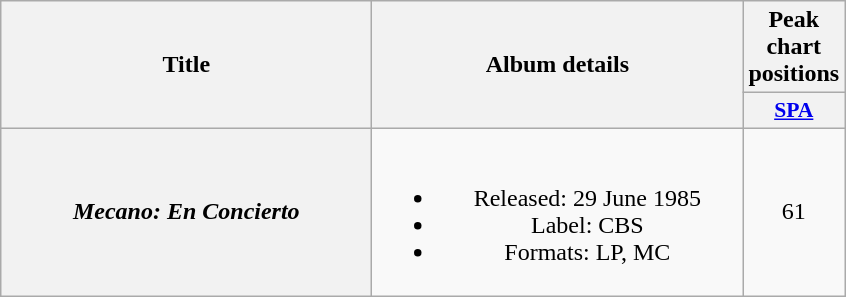<table class="wikitable plainrowheaders" style="text-align:center;">
<tr>
<th rowspan="2" scope="col" style="width:15em;">Title</th>
<th rowspan="2" scope="col" style="width:15em;">Album details</th>
<th>Peak chart positions</th>
</tr>
<tr>
<th scope="col" style="width:2em;font-size:90%;"><a href='#'>SPA</a><br></th>
</tr>
<tr>
<th scope="row"><em>Mecano: En Concierto</em></th>
<td><br><ul><li>Released: 29 June 1985</li><li>Label: CBS</li><li>Formats: LP, MC</li></ul></td>
<td>61</td>
</tr>
</table>
